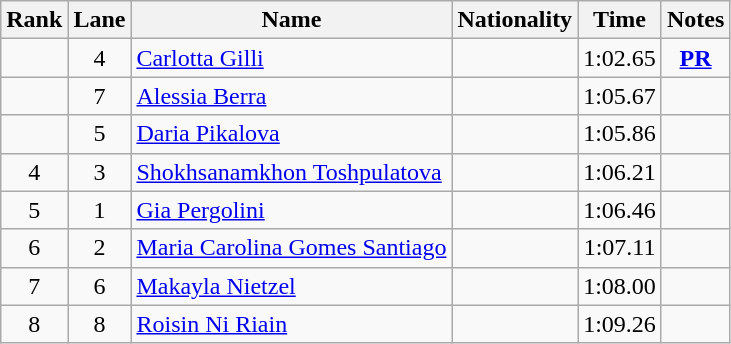<table class="wikitable sortable" style="text-align:center">
<tr>
<th>Rank</th>
<th>Lane</th>
<th>Name</th>
<th>Nationality</th>
<th>Time</th>
<th>Notes</th>
</tr>
<tr>
<td></td>
<td>4</td>
<td align=left><a href='#'>Carlotta Gilli</a></td>
<td align=left></td>
<td>1:02.65</td>
<td><strong><a href='#'>PR</a></strong></td>
</tr>
<tr>
<td></td>
<td>7</td>
<td align=left><a href='#'>Alessia Berra</a></td>
<td align=left></td>
<td>1:05.67</td>
<td></td>
</tr>
<tr>
<td></td>
<td>5</td>
<td align=left><a href='#'>Daria Pikalova</a></td>
<td align=left></td>
<td>1:05.86</td>
<td></td>
</tr>
<tr>
<td>4</td>
<td>3</td>
<td align=left><a href='#'>Shokhsanamkhon Toshpulatova</a></td>
<td align=left></td>
<td>1:06.21</td>
<td></td>
</tr>
<tr>
<td>5</td>
<td>1</td>
<td align=left><a href='#'>Gia Pergolini</a></td>
<td align=left></td>
<td>1:06.46</td>
<td></td>
</tr>
<tr>
<td>6</td>
<td>2</td>
<td align=left><a href='#'>Maria Carolina Gomes Santiago</a></td>
<td align=left></td>
<td>1:07.11</td>
<td></td>
</tr>
<tr>
<td>7</td>
<td>6</td>
<td align=left><a href='#'>Makayla Nietzel</a></td>
<td align=left></td>
<td>1:08.00</td>
<td></td>
</tr>
<tr>
<td>8</td>
<td>8</td>
<td align=left><a href='#'>Roisin Ni Riain</a></td>
<td align=left></td>
<td>1:09.26</td>
<td></td>
</tr>
</table>
